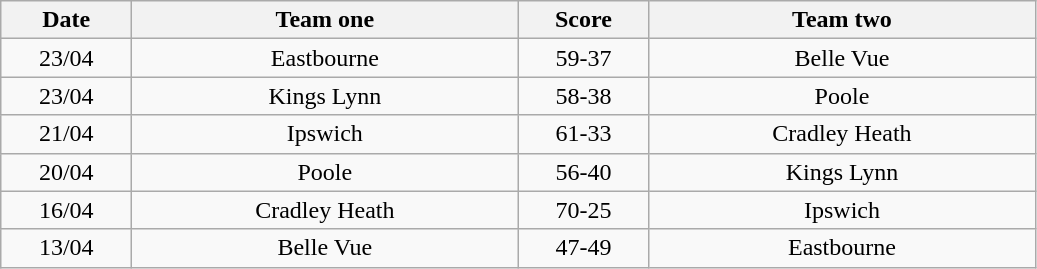<table class="wikitable" style="text-align: center">
<tr>
<th width=80>Date</th>
<th width=250>Team one</th>
<th width=80>Score</th>
<th width=250>Team two</th>
</tr>
<tr>
<td>23/04</td>
<td>Eastbourne</td>
<td>59-37</td>
<td>Belle Vue</td>
</tr>
<tr>
<td>23/04</td>
<td>Kings Lynn</td>
<td>58-38</td>
<td>Poole</td>
</tr>
<tr>
<td>21/04</td>
<td>Ipswich</td>
<td>61-33</td>
<td>Cradley Heath</td>
</tr>
<tr>
<td>20/04</td>
<td>Poole</td>
<td>56-40</td>
<td>Kings Lynn</td>
</tr>
<tr>
<td>16/04</td>
<td>Cradley Heath</td>
<td>70-25</td>
<td>Ipswich</td>
</tr>
<tr>
<td>13/04</td>
<td>Belle Vue</td>
<td>47-49</td>
<td>Eastbourne</td>
</tr>
</table>
